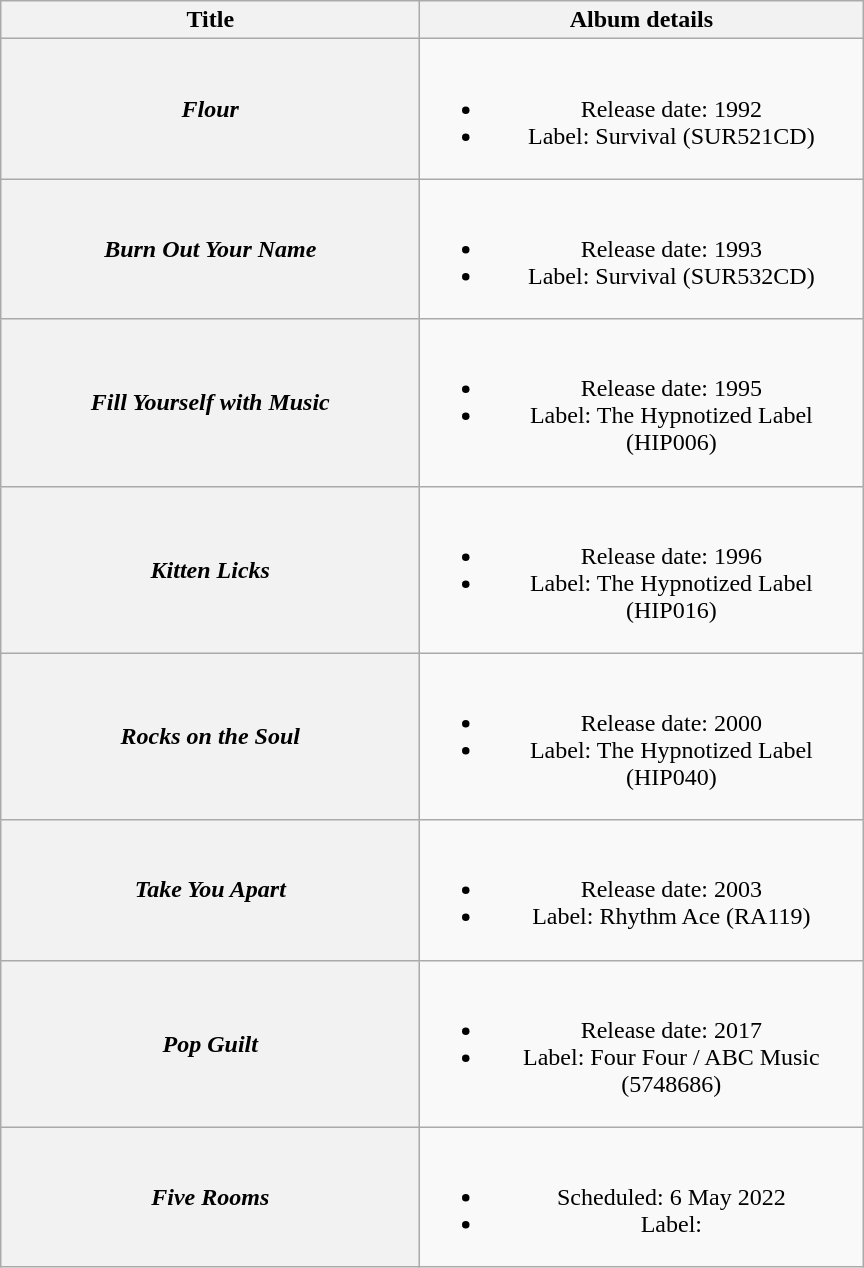<table class="wikitable plainrowheaders" style="text-align:center;" border="1">
<tr>
<th scope="col" rowspan="1" style="width:17em;">Title</th>
<th scope="col" rowspan="1" style="width:18em;">Album details</th>
</tr>
<tr>
<th scope="row"><em>Flour</em></th>
<td><br><ul><li>Release date: 1992</li><li>Label: Survival (SUR521CD)</li></ul></td>
</tr>
<tr>
<th scope="row"><em>Burn Out Your Name</em></th>
<td><br><ul><li>Release date: 1993</li><li>Label: Survival (SUR532CD)</li></ul></td>
</tr>
<tr>
<th scope="row"><em>Fill Yourself with Music</em></th>
<td><br><ul><li>Release date: 1995</li><li>Label: The Hypnotized Label (HIP006)</li></ul></td>
</tr>
<tr>
<th scope="row"><em>Kitten Licks</em></th>
<td><br><ul><li>Release date: 1996</li><li>Label: The Hypnotized Label (HIP016)</li></ul></td>
</tr>
<tr>
<th scope="row"><em>Rocks on the Soul</em></th>
<td><br><ul><li>Release date: 2000</li><li>Label: The Hypnotized Label (HIP040)</li></ul></td>
</tr>
<tr>
<th scope="row"><em>Take You Apart</em></th>
<td><br><ul><li>Release date: 2003</li><li>Label: Rhythm Ace (RA119)</li></ul></td>
</tr>
<tr>
<th scope="row"><em>Pop Guilt</em></th>
<td><br><ul><li>Release date: 2017</li><li>Label: Four Four / ABC Music (5748686)</li></ul></td>
</tr>
<tr>
<th scope="row"><em>Five Rooms</em></th>
<td><br><ul><li>Scheduled: 6 May 2022</li><li>Label:</li></ul></td>
</tr>
</table>
